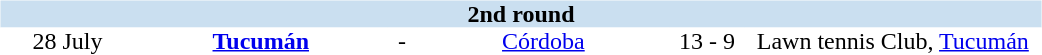<table table width=700>
<tr>
<td width=700 valign="top"><br><table border=0 cellspacing=0 cellpadding=0 style="font-size: 100%; border-collapse: collapse;" width=100%>
<tr bgcolor="#CADFF0">
<td style="font-size:100%"; align="center" colspan="6"><strong>2nd round</strong></td>
</tr>
<tr align=center bgcolor=#FFFFFF>
<td width=90>28 July</td>
<td width=170><strong><a href='#'>Tucumán</a></strong></td>
<td width=20>-</td>
<td width=170><a href='#'>Córdoba</a></td>
<td width=50>13 - 9</td>
<td width=200>Lawn tennis Club, <a href='#'>Tucumán</a></td>
</tr>
</table>
</td>
</tr>
</table>
